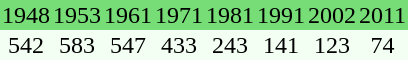<table align="center" cellspacing="0" style="background:#f3fff3">
<tr bgcolor="#77dd77">
<td align="center">1948</td>
<td align="center">1953</td>
<td align="center">1961</td>
<td align="center">1971</td>
<td align="center">1981</td>
<td align="center">1991</td>
<td align="center">2002</td>
<td align="center">2011</td>
</tr>
<tr>
<td align="center">542</td>
<td align="center">583</td>
<td align="center">547</td>
<td align="center">433</td>
<td align="center">243</td>
<td align="center">141</td>
<td align="center">123</td>
<td align="center">74</td>
</tr>
</table>
